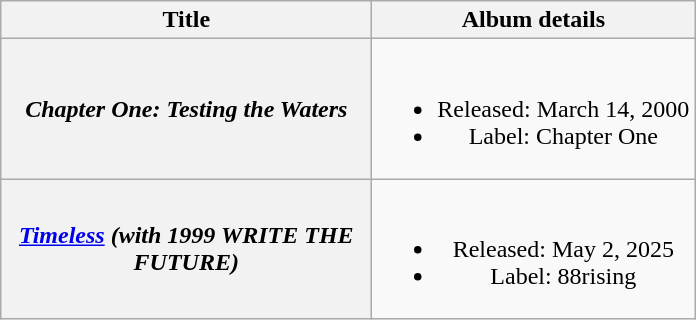<table class="wikitable plainrowheaders" style="text-align:center;">
<tr>
<th scope="col" style="width:15em;">Title</th>
<th scope="col">Album details</th>
</tr>
<tr>
<th scope="row"><em>Chapter One: Testing the Waters</em></th>
<td><br><ul><li>Released: March 14, 2000</li><li>Label: Chapter One</li></ul></td>
</tr>
<tr>
<th scope="row"><em><a href='#'>Timeless</a> (with 1999 WRITE THE FUTURE)</em></th>
<td><br><ul><li>Released: May 2, 2025</li><li>Label: 88rising</li></ul></td>
</tr>
</table>
